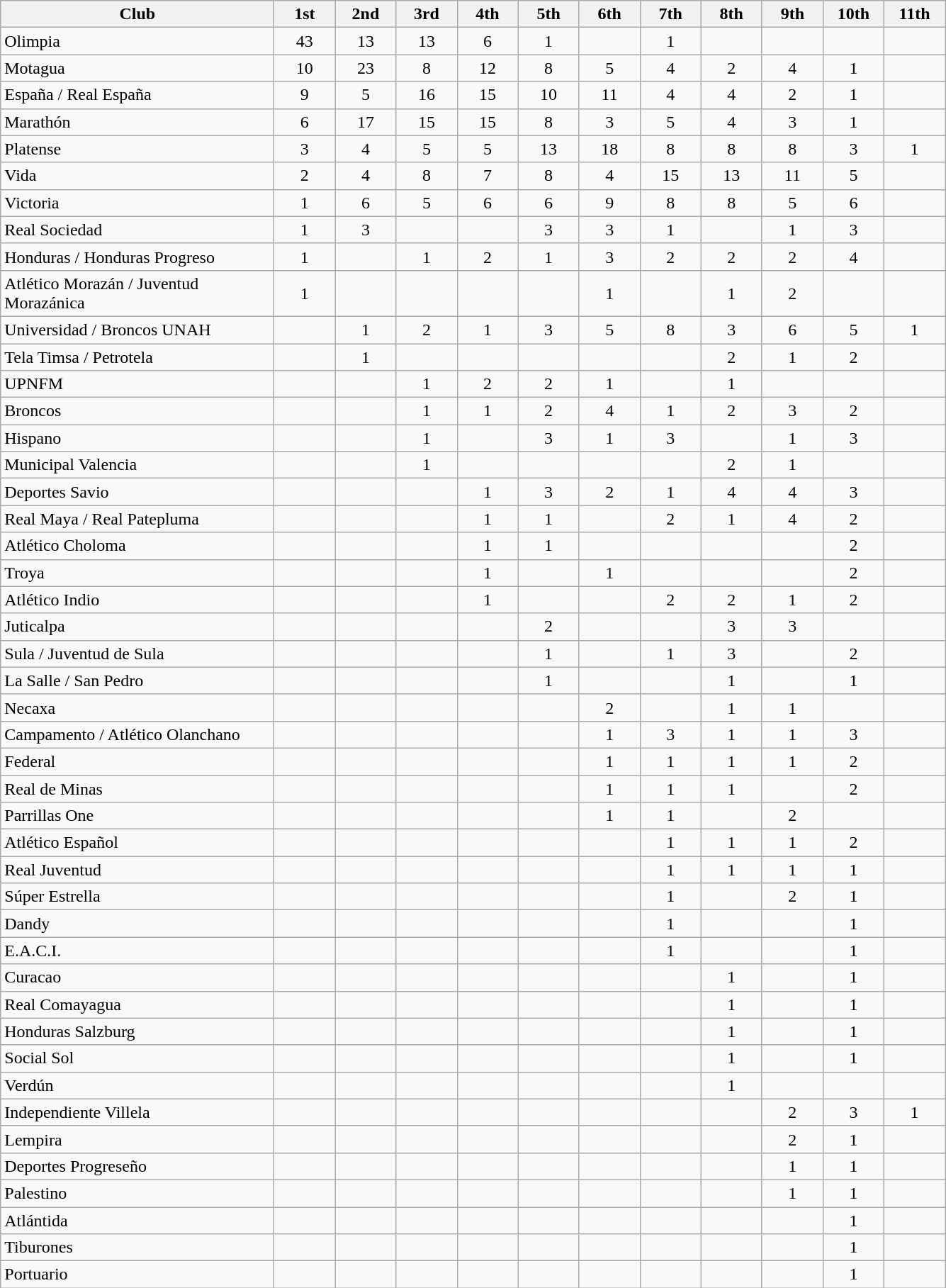<table class="wikitable" border="1">
<tr>
<th width="250">Club</th>
<th width="50">1st</th>
<th width="50">2nd</th>
<th width="50">3rd</th>
<th width="50">4th</th>
<th width="50">5th</th>
<th width="50">6th</th>
<th width="50">7th</th>
<th width="50">8th</th>
<th width="50">9th</th>
<th width="50">10th</th>
<th width="50">11th</th>
</tr>
<tr>
<td>Olimpia</td>
<td align="center">43</td>
<td align="center">13</td>
<td align="center">13</td>
<td align="center">6</td>
<td align="center">1</td>
<td align="center"></td>
<td align="center">1</td>
<td align="center"></td>
<td align="center"></td>
<td align="center"></td>
<td align="center"></td>
</tr>
<tr>
<td>Motagua</td>
<td align="center">10</td>
<td align="center">23</td>
<td align="center">8</td>
<td align="center">12</td>
<td align="center">8</td>
<td align="center">5</td>
<td align="center">4</td>
<td align="center">2</td>
<td align="center">4</td>
<td align="center">1</td>
<td align="center"></td>
</tr>
<tr>
<td>España / Real España</td>
<td align="center">9</td>
<td align="center">5</td>
<td align="center">16</td>
<td align="center">15</td>
<td align="center">10</td>
<td align="center">11</td>
<td align="center">4</td>
<td align="center">4</td>
<td align="center">2</td>
<td align="center">1</td>
<td align="center"></td>
</tr>
<tr>
<td>Marathón</td>
<td align="center">6</td>
<td align="center">17</td>
<td align="center">15</td>
<td align="center">15</td>
<td align="center">8</td>
<td align="center">3</td>
<td align="center">5</td>
<td align="center">4</td>
<td align="center">3</td>
<td align="center">1</td>
<td align="center"></td>
</tr>
<tr>
<td>Platense</td>
<td align="center">3</td>
<td align="center">4</td>
<td align="center">5</td>
<td align="center">5</td>
<td align="center">13</td>
<td align="center">18</td>
<td align="center">8</td>
<td align="center">8</td>
<td align="center">8</td>
<td align="center">3</td>
<td align="center">1</td>
</tr>
<tr>
<td>Vida</td>
<td align="center">2</td>
<td align="center">4</td>
<td align="center">8</td>
<td align="center">7</td>
<td align="center">8</td>
<td align="center">4</td>
<td align="center">15</td>
<td align="center">13</td>
<td align="center">11</td>
<td align="center">5</td>
<td align="center"></td>
</tr>
<tr>
<td>Victoria</td>
<td align="center">1</td>
<td align="center">6</td>
<td align="center">5</td>
<td align="center">6</td>
<td align="center">6</td>
<td align="center">9</td>
<td align="center">8</td>
<td align="center">8</td>
<td align="center">5</td>
<td align="center">6</td>
<td align="center"></td>
</tr>
<tr>
<td>Real Sociedad</td>
<td align="center">1</td>
<td align="center">3</td>
<td align="center"></td>
<td align="center"></td>
<td align="center">3</td>
<td align="center">3</td>
<td align="center">1</td>
<td align="center"></td>
<td align="center">1</td>
<td align="center">3</td>
<td align="center"></td>
</tr>
<tr>
<td>Honduras / Honduras Progreso</td>
<td align="center">1</td>
<td align="center"></td>
<td align="center">1</td>
<td align="center">2</td>
<td align="center">1</td>
<td align="center">3</td>
<td align="center">2</td>
<td align="center">2</td>
<td align="center">2</td>
<td align="center">4</td>
<td align="center"></td>
</tr>
<tr>
<td>Atlético Morazán / Juventud Morazánica</td>
<td align="center">1</td>
<td align="center"></td>
<td align="center"></td>
<td align="center"></td>
<td align="center"></td>
<td align="center">1</td>
<td align="center"></td>
<td align="center">1</td>
<td align="center">2</td>
<td align="center"></td>
<td align="center"></td>
</tr>
<tr>
<td>Universidad / Broncos UNAH</td>
<td align="center"></td>
<td align="center">1</td>
<td align="center">2</td>
<td align="center">1</td>
<td align="center">3</td>
<td align="center">5</td>
<td align="center">8</td>
<td align="center">3</td>
<td align="center">6</td>
<td align="center">5</td>
<td align="center">1</td>
</tr>
<tr>
<td>Tela Timsa / Petrotela</td>
<td align="center"></td>
<td align="center">1</td>
<td align="center"></td>
<td align="center"></td>
<td align="center"></td>
<td align="center"></td>
<td align="center"></td>
<td align="center">2</td>
<td align="center">1</td>
<td align="center">2</td>
<td align="center"></td>
</tr>
<tr>
<td>UPNFM</td>
<td align="center"></td>
<td align="center"></td>
<td align="center">1</td>
<td align="center">2</td>
<td align="center">2</td>
<td align="center">1</td>
<td align="center"></td>
<td align="center">1</td>
<td align="center"></td>
<td align="center"></td>
<td align="center"></td>
</tr>
<tr>
<td>Broncos</td>
<td align="center"></td>
<td align="center"></td>
<td align="center">1</td>
<td align="center">1</td>
<td align="center">2</td>
<td align="center">4</td>
<td align="center">1</td>
<td align="center">2</td>
<td align="center">3</td>
<td align="center">2</td>
<td align="center"></td>
</tr>
<tr>
<td>Hispano</td>
<td align="center"></td>
<td align="center"></td>
<td align="center">1</td>
<td align="center"></td>
<td align="center">3</td>
<td align="center">1</td>
<td align="center">3</td>
<td align="center"></td>
<td align="center">1</td>
<td align="center">3</td>
<td align="center"></td>
</tr>
<tr>
<td>Municipal Valencia</td>
<td align="center"></td>
<td align="center"></td>
<td align="center">1</td>
<td align="center"></td>
<td align="center"></td>
<td align="center"></td>
<td align="center"></td>
<td align="center">2</td>
<td align="center">1</td>
<td align="center"></td>
<td align="center"></td>
</tr>
<tr>
<td>Deportes Savio</td>
<td align="center"></td>
<td align="center"></td>
<td align="center"></td>
<td align="center">1</td>
<td align="center">3</td>
<td align="center">2</td>
<td align="center">1</td>
<td align="center">4</td>
<td align="center">4</td>
<td align="center">3</td>
<td align="center"></td>
</tr>
<tr>
<td>Real Maya / Real Patepluma</td>
<td align="center"></td>
<td align="center"></td>
<td align="center"></td>
<td align="center">1</td>
<td align="center">1</td>
<td align="center"></td>
<td align="center">2</td>
<td align="center">1</td>
<td align="center">4</td>
<td align="center">2</td>
<td align="center"></td>
</tr>
<tr>
<td>Atlético Choloma</td>
<td align="center"></td>
<td align="center"></td>
<td align="center"></td>
<td align="center">1</td>
<td align="center">1</td>
<td align="center"></td>
<td align="center"></td>
<td align="center"></td>
<td align="center"></td>
<td align="center">2</td>
<td align="center"></td>
</tr>
<tr>
<td>Troya</td>
<td align="center"></td>
<td align="center"></td>
<td align="center"></td>
<td align="center">1</td>
<td align="center"></td>
<td align="center">1</td>
<td align="center"></td>
<td align="center"></td>
<td align="center"></td>
<td align="center">2</td>
<td align="center"></td>
</tr>
<tr>
<td>Atlético Indio</td>
<td align="center"></td>
<td align="center"></td>
<td align="center"></td>
<td align="center">1</td>
<td align="center"></td>
<td align="center"></td>
<td align="center">2</td>
<td align="center">2</td>
<td align="center">1</td>
<td align="center">2</td>
<td align="center"></td>
</tr>
<tr>
<td>Juticalpa</td>
<td align="center"></td>
<td align="center"></td>
<td align="center"></td>
<td align="center"></td>
<td align="center">2</td>
<td align="center"></td>
<td align="center"></td>
<td align="center">3</td>
<td align="center">3</td>
<td align="center"></td>
<td align="center"></td>
</tr>
<tr>
<td>Sula / Juventud de Sula</td>
<td align="center"></td>
<td align="center"></td>
<td align="center"></td>
<td align="center"></td>
<td align="center">1</td>
<td align="center"></td>
<td align="center">1</td>
<td align="center">3</td>
<td align="center"></td>
<td align="center">2</td>
<td align="center"></td>
</tr>
<tr>
<td>La Salle / San Pedro</td>
<td align="center"></td>
<td align="center"></td>
<td align="center"></td>
<td align="center"></td>
<td align="center">1</td>
<td align="center"></td>
<td align="center"></td>
<td align="center">1</td>
<td align="center"></td>
<td align="center">1</td>
<td align="center"></td>
</tr>
<tr>
<td>Necaxa</td>
<td align="center"></td>
<td align="center"></td>
<td align="center"></td>
<td align="center"></td>
<td align="center"></td>
<td align="center">2</td>
<td align="center"></td>
<td align="center">1</td>
<td align="center">1</td>
<td align="center"></td>
<td align="center"></td>
</tr>
<tr>
<td>Campamento / Atlético Olanchano</td>
<td align="center"></td>
<td align="center"></td>
<td align="center"></td>
<td align="center"></td>
<td align="center"></td>
<td align="center">1</td>
<td align="center">3</td>
<td align="center">1</td>
<td align="center">1</td>
<td align="center">3</td>
<td align="center"></td>
</tr>
<tr>
<td>Federal</td>
<td align="center"></td>
<td align="center"></td>
<td align="center"></td>
<td align="center"></td>
<td align="center"></td>
<td align="center">1</td>
<td align="center">1</td>
<td align="center">1</td>
<td align="center">1</td>
<td align="center">2</td>
<td align="center"></td>
</tr>
<tr>
<td>Real de Minas</td>
<td align="center"></td>
<td align="center"></td>
<td align="center"></td>
<td align="center"></td>
<td align="center"></td>
<td align="center">1</td>
<td align="center">1</td>
<td align="center">1</td>
<td align="center"></td>
<td align="center">2</td>
<td align="center"></td>
</tr>
<tr>
<td>Parrillas One</td>
<td align="center"></td>
<td align="center"></td>
<td align="center"></td>
<td align="center"></td>
<td align="center"></td>
<td align="center">1</td>
<td align="center">1</td>
<td align="center"></td>
<td align="center">2</td>
<td align="center"></td>
<td align="center"></td>
</tr>
<tr>
<td>Atlético Español</td>
<td align="center"></td>
<td align="center"></td>
<td align="center"></td>
<td align="center"></td>
<td align="center"></td>
<td align="center"></td>
<td align="center">1</td>
<td align="center">1</td>
<td align="center">1</td>
<td align="center">2</td>
<td align="center"></td>
</tr>
<tr>
<td>Real Juventud</td>
<td align="center"></td>
<td align="center"></td>
<td align="center"></td>
<td align="center"></td>
<td align="center"></td>
<td align="center"></td>
<td align="center">1</td>
<td align="center">1</td>
<td align="center">1</td>
<td align="center">1</td>
<td align="center"></td>
</tr>
<tr>
<td>Súper Estrella</td>
<td align="center"></td>
<td align="center"></td>
<td align="center"></td>
<td align="center"></td>
<td align="center"></td>
<td align="center"></td>
<td align="center">1</td>
<td align="center"></td>
<td align="center">2</td>
<td align="center">1</td>
<td align="center"></td>
</tr>
<tr>
<td>Dandy</td>
<td align="center"></td>
<td align="center"></td>
<td align="center"></td>
<td align="center"></td>
<td align="center"></td>
<td align="center"></td>
<td align="center">1</td>
<td align="center"></td>
<td align="center"></td>
<td align="center">1</td>
<td align="center"></td>
</tr>
<tr>
<td>E.A.C.I.</td>
<td align="center"></td>
<td align="center"></td>
<td align="center"></td>
<td align="center"></td>
<td align="center"></td>
<td align="center"></td>
<td align="center">1</td>
<td align="center"></td>
<td align="center"></td>
<td align="center">1</td>
<td align="center"></td>
</tr>
<tr>
<td>Curacao</td>
<td align="center"></td>
<td align="center"></td>
<td align="center"></td>
<td align="center"></td>
<td align="center"></td>
<td align="center"></td>
<td align="center"></td>
<td align="center">1</td>
<td align="center"></td>
<td align="center">1</td>
<td align="center"></td>
</tr>
<tr>
<td>Real Comayagua</td>
<td align="center"></td>
<td align="center"></td>
<td align="center"></td>
<td align="center"></td>
<td align="center"></td>
<td align="center"></td>
<td align="center"></td>
<td align="center">1</td>
<td align="center"></td>
<td align="center">1</td>
<td align="center"></td>
</tr>
<tr>
<td>Honduras Salzburg</td>
<td align="center"></td>
<td align="center"></td>
<td align="center"></td>
<td align="center"></td>
<td align="center"></td>
<td align="center"></td>
<td align="center"></td>
<td align="center">1</td>
<td align="center"></td>
<td align="center">1</td>
<td align="center"></td>
</tr>
<tr>
<td>Social Sol</td>
<td align="center"></td>
<td align="center"></td>
<td align="center"></td>
<td align="center"></td>
<td align="center"></td>
<td align="center"></td>
<td align="center"></td>
<td align="center">1</td>
<td align="center"></td>
<td align="center">1</td>
<td align="center"></td>
</tr>
<tr>
<td>Verdún</td>
<td align="center"></td>
<td align="center"></td>
<td align="center"></td>
<td align="center"></td>
<td align="center"></td>
<td align="center"></td>
<td align="center"></td>
<td align="center">1</td>
<td align="center"></td>
<td align="center"></td>
<td align="center"></td>
</tr>
<tr>
<td>Independiente Villela</td>
<td align="center"></td>
<td align="center"></td>
<td align="center"></td>
<td align="center"></td>
<td align="center"></td>
<td align="center"></td>
<td align="center"></td>
<td align="center"></td>
<td align="center">2</td>
<td align="center">3</td>
<td align="center">1</td>
</tr>
<tr>
<td>Lempira</td>
<td align="center"></td>
<td align="center"></td>
<td align="center"></td>
<td align="center"></td>
<td align="center"></td>
<td align="center"></td>
<td align="center"></td>
<td align="center"></td>
<td align="center">2</td>
<td align="center">1</td>
<td align="center"></td>
</tr>
<tr>
<td>Deportes Progreseño</td>
<td align="center"></td>
<td align="center"></td>
<td align="center"></td>
<td align="center"></td>
<td align="center"></td>
<td align="center"></td>
<td align="center"></td>
<td align="center"></td>
<td align="center">1</td>
<td align="center">1</td>
<td align="center"></td>
</tr>
<tr>
<td>Palestino</td>
<td align="center"></td>
<td align="center"></td>
<td align="center"></td>
<td align="center"></td>
<td align="center"></td>
<td align="center"></td>
<td align="center"></td>
<td align="center"></td>
<td align="center">1</td>
<td align="center">1</td>
<td align="center"></td>
</tr>
<tr>
<td>Atlántida</td>
<td align="center"></td>
<td align="center"></td>
<td align="center"></td>
<td align="center"></td>
<td align="center"></td>
<td align="center"></td>
<td align="center"></td>
<td align="center"></td>
<td align="center"></td>
<td align="center">1</td>
<td align="center"></td>
</tr>
<tr>
<td>Tiburones</td>
<td align="center"></td>
<td align="center"></td>
<td align="center"></td>
<td align="center"></td>
<td align="center"></td>
<td align="center"></td>
<td align="center"></td>
<td align="center"></td>
<td align="center"></td>
<td align="center">1</td>
<td align="center"></td>
</tr>
<tr>
<td>Portuario</td>
<td align="center"></td>
<td align="center"></td>
<td align="center"></td>
<td align="center"></td>
<td align="center"></td>
<td align="center"></td>
<td align="center"></td>
<td align="center"></td>
<td align="center"></td>
<td align="center">1</td>
<td align="center"></td>
</tr>
</table>
